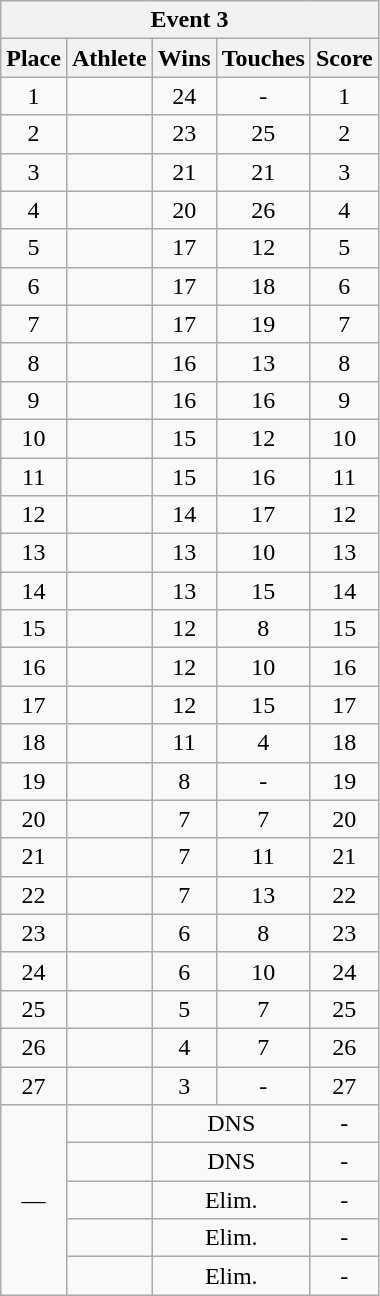<table class=wikitable style="text-align:center">
<tr>
<th colspan=5><strong>Event 3</strong></th>
</tr>
<tr>
<th>Place</th>
<th>Athlete</th>
<th>Wins</th>
<th>Touches</th>
<th>Score</th>
</tr>
<tr>
<td>1</td>
<td align=left></td>
<td>24</td>
<td>-</td>
<td>1</td>
</tr>
<tr>
<td>2</td>
<td align=left></td>
<td>23</td>
<td>25</td>
<td>2</td>
</tr>
<tr>
<td>3</td>
<td align=left></td>
<td>21</td>
<td>21</td>
<td>3</td>
</tr>
<tr>
<td>4</td>
<td align=left></td>
<td>20</td>
<td>26</td>
<td>4</td>
</tr>
<tr>
<td>5</td>
<td align=left></td>
<td>17</td>
<td>12</td>
<td>5</td>
</tr>
<tr>
<td>6</td>
<td align=left></td>
<td>17</td>
<td>18</td>
<td>6</td>
</tr>
<tr>
<td>7</td>
<td align=left></td>
<td>17</td>
<td>19</td>
<td>7</td>
</tr>
<tr>
<td>8</td>
<td align=left></td>
<td>16</td>
<td>13</td>
<td>8</td>
</tr>
<tr>
<td>9</td>
<td align=left></td>
<td>16</td>
<td>16</td>
<td>9</td>
</tr>
<tr>
<td>10</td>
<td align=left></td>
<td>15</td>
<td>12</td>
<td>10</td>
</tr>
<tr>
<td>11</td>
<td align=left></td>
<td>15</td>
<td>16</td>
<td>11</td>
</tr>
<tr>
<td>12</td>
<td align=left></td>
<td>14</td>
<td>17</td>
<td>12</td>
</tr>
<tr>
<td>13</td>
<td align=left></td>
<td>13</td>
<td>10</td>
<td>13</td>
</tr>
<tr>
<td>14</td>
<td align=left></td>
<td>13</td>
<td>15</td>
<td>14</td>
</tr>
<tr>
<td>15</td>
<td align=left></td>
<td>12</td>
<td>8</td>
<td>15</td>
</tr>
<tr>
<td>16</td>
<td align=left></td>
<td>12</td>
<td>10</td>
<td>16</td>
</tr>
<tr>
<td>17</td>
<td align=left></td>
<td>12</td>
<td>15</td>
<td>17</td>
</tr>
<tr>
<td>18</td>
<td align=left></td>
<td>11</td>
<td>4</td>
<td>18</td>
</tr>
<tr>
<td>19</td>
<td align=left></td>
<td>8</td>
<td>-</td>
<td>19</td>
</tr>
<tr>
<td>20</td>
<td align=left></td>
<td>7</td>
<td>7</td>
<td>20</td>
</tr>
<tr>
<td>21</td>
<td align=left></td>
<td>7</td>
<td>11</td>
<td>21</td>
</tr>
<tr>
<td>22</td>
<td align=left></td>
<td>7</td>
<td>13</td>
<td>22</td>
</tr>
<tr>
<td>23</td>
<td align=left></td>
<td>6</td>
<td>8</td>
<td>23</td>
</tr>
<tr>
<td>24</td>
<td align=left></td>
<td>6</td>
<td>10</td>
<td>24</td>
</tr>
<tr>
<td>25</td>
<td align=left></td>
<td>5</td>
<td>7</td>
<td>25</td>
</tr>
<tr>
<td>26</td>
<td align=left></td>
<td>4</td>
<td>7</td>
<td>26</td>
</tr>
<tr>
<td>27</td>
<td align=left></td>
<td>3</td>
<td>-</td>
<td>27</td>
</tr>
<tr>
<td rowspan=5>—</td>
<td align=left></td>
<td colspan=2>DNS</td>
<td>-</td>
</tr>
<tr>
<td align=left></td>
<td colspan=2>DNS</td>
<td>-</td>
</tr>
<tr>
<td align=left></td>
<td colspan=2>Elim.</td>
<td>-</td>
</tr>
<tr>
<td align=left></td>
<td colspan=2>Elim.</td>
<td>-</td>
</tr>
<tr>
<td align=left></td>
<td colspan=2>Elim.</td>
<td>-</td>
</tr>
</table>
